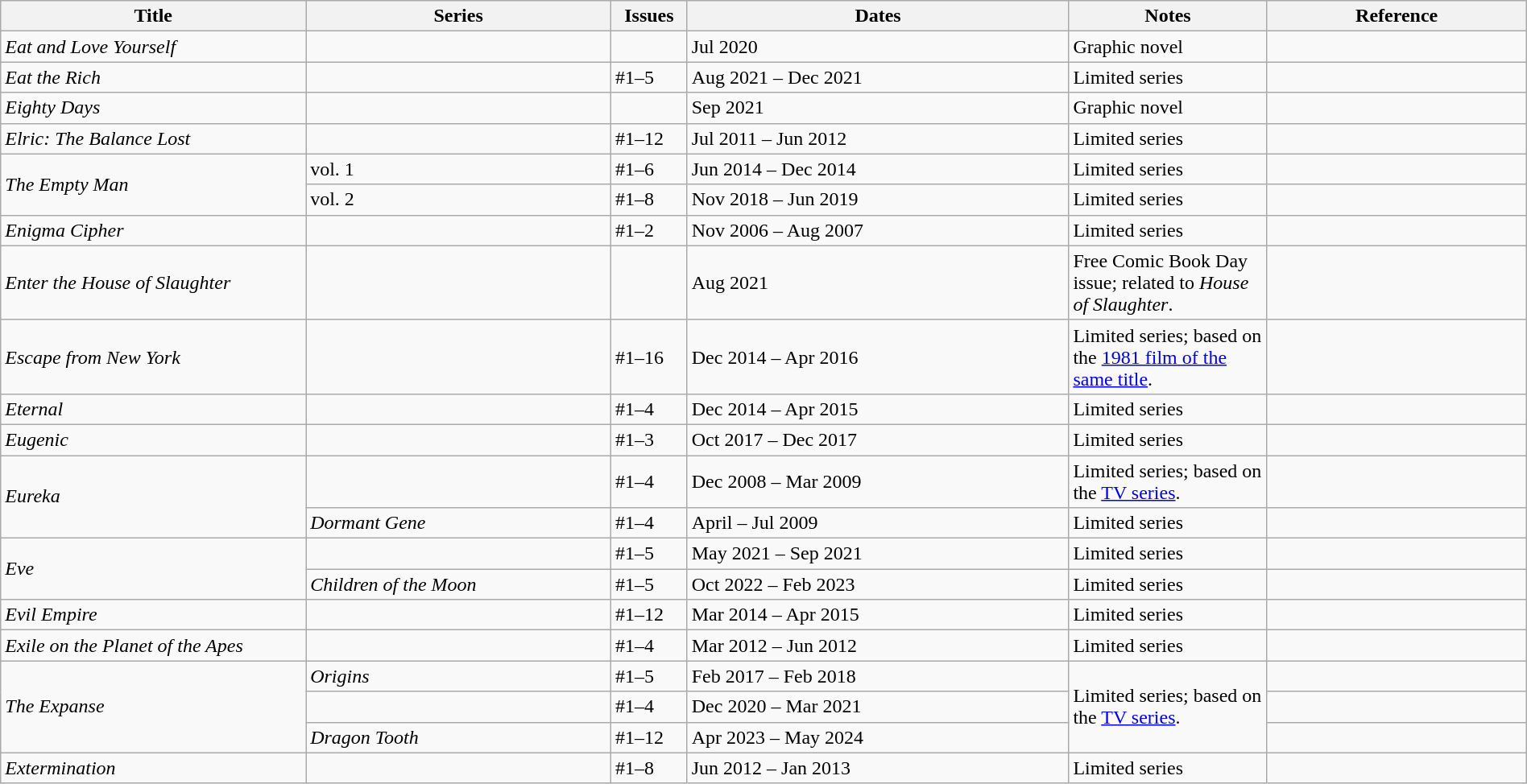<table class="wikitable sortable" style="width:100%;">
<tr>
<th width=20%>Title</th>
<th width=20%>Series</th>
<th width=5%>Issues</th>
<th width=25%>Dates</th>
<th width=13%>Notes</th>
<th>Reference</th>
</tr>
<tr>
<td><em>Eat and Love Yourself</em></td>
<td></td>
<td></td>
<td>Jul 2020</td>
<td>Graphic novel</td>
<td></td>
</tr>
<tr>
<td><em>Eat the Rich</em></td>
<td></td>
<td>#1–5</td>
<td>Aug 2021 – Dec 2021</td>
<td>Limited series</td>
<td></td>
</tr>
<tr>
<td><em>Eighty Days</em></td>
<td></td>
<td></td>
<td>Sep 2021</td>
<td>Graphic novel</td>
<td></td>
</tr>
<tr>
<td><em>Elric: The Balance Lost</em></td>
<td></td>
<td>#1–12</td>
<td>Jul 2011 – Jun 2012</td>
<td>Limited series</td>
<td></td>
</tr>
<tr>
<td rowspan="2"><em>The Empty Man</em></td>
<td>vol. 1</td>
<td>#1–6</td>
<td>Jun 2014 – Dec 2014</td>
<td>Limited series</td>
<td></td>
</tr>
<tr>
<td>vol. 2</td>
<td>#1–8</td>
<td>Nov 2018 – Jun 2019</td>
<td>Limited series</td>
<td></td>
</tr>
<tr>
<td><em>Enigma Cipher</em></td>
<td></td>
<td>#1–2</td>
<td>Nov 2006 – Aug 2007</td>
<td>Limited series</td>
<td></td>
</tr>
<tr>
<td><em>Enter the House of Slaughter</em></td>
<td></td>
<td></td>
<td>Aug 2021</td>
<td>Free Comic Book Day issue; related to <em>House of Slaughter</em>.</td>
<td></td>
</tr>
<tr>
<td><em>Escape from New York</em></td>
<td></td>
<td>#1–16</td>
<td>Dec 2014 – Apr 2016</td>
<td>Limited series; based on the <a href='#'>1981 film of the same title</a>.</td>
<td></td>
</tr>
<tr>
<td><em>Eternal</em></td>
<td></td>
<td>#1–4</td>
<td>Dec 2014 – Apr 2015</td>
<td>Limited series</td>
<td></td>
</tr>
<tr>
<td><em>Eugenic</em></td>
<td></td>
<td>#1–3</td>
<td>Oct 2017 – Dec 2017</td>
<td>Limited series</td>
<td></td>
</tr>
<tr>
<td rowspan="2"><em>Eureka</em></td>
<td></td>
<td>#1–4</td>
<td>Dec 2008 – Mar 2009</td>
<td>Limited series; based on the <a href='#'>TV series</a>.</td>
<td></td>
</tr>
<tr>
<td><em>Dormant Gene</em></td>
<td>#1–4</td>
<td>April – Jul 2009</td>
<td>Limited series</td>
<td></td>
</tr>
<tr>
<td rowspan="2"><em>Eve</em></td>
<td></td>
<td>#1–5</td>
<td>May 2021 – Sep 2021</td>
<td>Limited series</td>
<td></td>
</tr>
<tr>
<td><em>Children of the Moon</em></td>
<td>#1–5</td>
<td>Oct 2022 – Feb 2023</td>
<td>Limited series</td>
<td></td>
</tr>
<tr>
<td><em>Evil Empire</em></td>
<td></td>
<td>#1–12</td>
<td>Mar 2014 – Apr 2015</td>
<td>Limited series</td>
<td></td>
</tr>
<tr>
<td><em>Exile on the Planet of the Apes</em></td>
<td></td>
<td>#1–4</td>
<td>Mar 2012 – Jun 2012</td>
<td>Limited series</td>
<td></td>
</tr>
<tr>
<td rowspan="3">  <em>The Expanse</em></td>
<td><em>Origins</em></td>
<td>#1–5</td>
<td>Feb 2017 – Feb 2018</td>
<td rowspan="3">Limited series; based on the <a href='#'>TV series</a>.</td>
<td></td>
</tr>
<tr>
<td></td>
<td>#1–4</td>
<td>Dec 2020 – Mar 2021</td>
<td></td>
</tr>
<tr>
<td><em>Dragon Tooth</em></td>
<td>#1–12</td>
<td>Apr 2023 – May 2024</td>
<td></td>
</tr>
<tr>
<td><em>Extermination</em></td>
<td></td>
<td>#1–8</td>
<td>Jun 2012 – Jan 2013</td>
<td>Limited series</td>
<td></td>
</tr>
</table>
